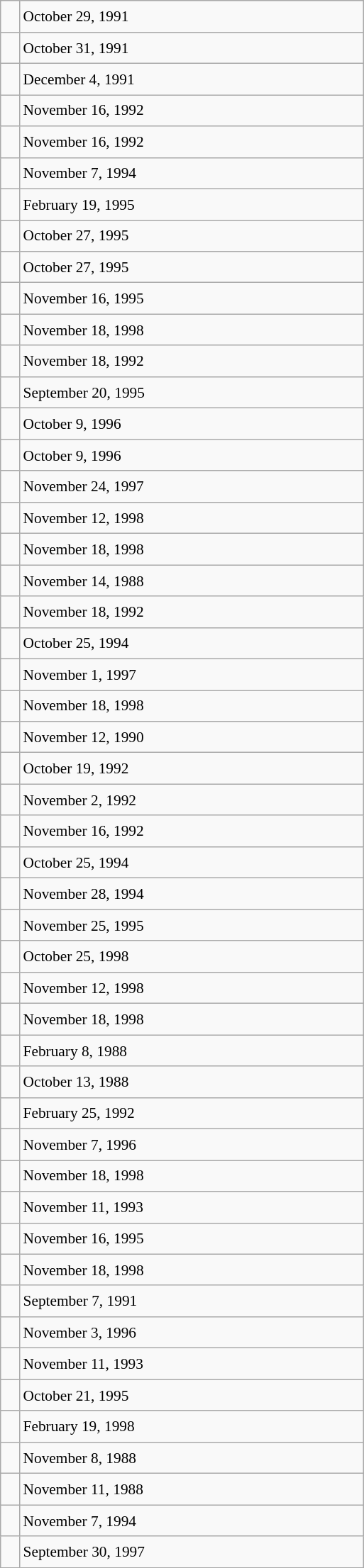<table class="wikitable" style="font-size: 89%; float: left; width: 24em; margin-right: 1em; line-height: 1.6em !important;  height: 1250px;">
<tr>
<td></td>
<td>October 29, 1991</td>
</tr>
<tr>
<td></td>
<td>October 31, 1991</td>
</tr>
<tr>
<td></td>
<td>December 4, 1991</td>
</tr>
<tr>
<td></td>
<td>November 16, 1992</td>
</tr>
<tr>
<td></td>
<td>November 16, 1992</td>
</tr>
<tr>
<td></td>
<td>November 7, 1994</td>
</tr>
<tr>
<td></td>
<td>February 19, 1995</td>
</tr>
<tr>
<td></td>
<td>October 27, 1995</td>
</tr>
<tr>
<td></td>
<td>October 27, 1995</td>
</tr>
<tr>
<td></td>
<td>November 16, 1995</td>
</tr>
<tr>
<td></td>
<td>November 18, 1998</td>
</tr>
<tr>
<td></td>
<td>November 18, 1992</td>
</tr>
<tr>
<td></td>
<td>September 20, 1995</td>
</tr>
<tr>
<td></td>
<td>October 9, 1996</td>
</tr>
<tr>
<td></td>
<td>October 9, 1996</td>
</tr>
<tr>
<td></td>
<td>November 24, 1997</td>
</tr>
<tr>
<td></td>
<td>November 12, 1998</td>
</tr>
<tr>
<td></td>
<td>November 18, 1998</td>
</tr>
<tr>
<td></td>
<td>November 14, 1988</td>
</tr>
<tr>
<td></td>
<td>November 18, 1992</td>
</tr>
<tr>
<td></td>
<td>October 25, 1994</td>
</tr>
<tr>
<td></td>
<td>November 1, 1997</td>
</tr>
<tr>
<td></td>
<td>November 18, 1998</td>
</tr>
<tr>
<td></td>
<td>November 12, 1990</td>
</tr>
<tr>
<td></td>
<td>October 19, 1992</td>
</tr>
<tr>
<td></td>
<td>November 2, 1992</td>
</tr>
<tr>
<td></td>
<td>November 16, 1992</td>
</tr>
<tr>
<td></td>
<td>October 25, 1994</td>
</tr>
<tr>
<td></td>
<td>November 28, 1994</td>
</tr>
<tr>
<td></td>
<td>November 25, 1995</td>
</tr>
<tr>
<td></td>
<td>October 25, 1998</td>
</tr>
<tr>
<td></td>
<td>November 12, 1998</td>
</tr>
<tr>
<td></td>
<td>November 18, 1998</td>
</tr>
<tr>
<td></td>
<td>February 8, 1988</td>
</tr>
<tr>
<td></td>
<td>October 13, 1988</td>
</tr>
<tr>
<td></td>
<td>February 25, 1992</td>
</tr>
<tr>
<td></td>
<td>November 7, 1996</td>
</tr>
<tr>
<td></td>
<td>November 18, 1998</td>
</tr>
<tr>
<td></td>
<td>November 11, 1993</td>
</tr>
<tr>
<td></td>
<td>November 16, 1995</td>
</tr>
<tr>
<td></td>
<td>November 18, 1998</td>
</tr>
<tr>
<td></td>
<td>September 7, 1991</td>
</tr>
<tr>
<td></td>
<td>November 3, 1996</td>
</tr>
<tr>
<td></td>
<td>November 11, 1993</td>
</tr>
<tr>
<td></td>
<td>October 21, 1995</td>
</tr>
<tr>
<td></td>
<td>February 19, 1998</td>
</tr>
<tr>
<td></td>
<td>November 8, 1988</td>
</tr>
<tr>
<td></td>
<td>November 11, 1988</td>
</tr>
<tr>
<td></td>
<td>November 7, 1994</td>
</tr>
<tr>
<td></td>
<td>September 30, 1997</td>
</tr>
</table>
